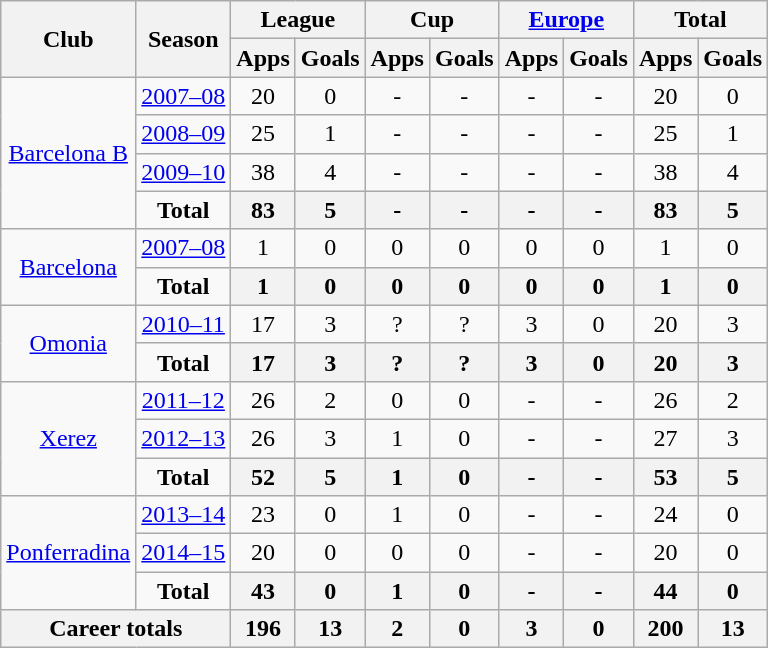<table class="wikitable" style="text-align: center;">
<tr>
<th rowspan="2">Club</th>
<th rowspan="2">Season</th>
<th colspan="2">League</th>
<th colspan="2">Cup</th>
<th colspan="2"><a href='#'>Europe</a></th>
<th colspan="2">Total</th>
</tr>
<tr>
<th>Apps</th>
<th>Goals</th>
<th>Apps</th>
<th>Goals</th>
<th>Apps</th>
<th>Goals</th>
<th>Apps</th>
<th>Goals</th>
</tr>
<tr>
<td rowspan="4" align=center valign=center><a href='#'>Barcelona B</a></td>
<td !colspan="2"><a href='#'>2007–08</a></td>
<td>20</td>
<td>0</td>
<td>-</td>
<td>-</td>
<td>-</td>
<td>-</td>
<td>20</td>
<td>0</td>
</tr>
<tr>
<td !colspan="2"><a href='#'>2008–09</a></td>
<td>25</td>
<td>1</td>
<td>-</td>
<td>-</td>
<td>-</td>
<td>-</td>
<td>25</td>
<td>1</td>
</tr>
<tr>
<td !colspan="2"><a href='#'>2009–10</a></td>
<td>38</td>
<td>4</td>
<td>-</td>
<td>-</td>
<td>-</td>
<td>-</td>
<td>38</td>
<td>4</td>
</tr>
<tr>
<td !colspan="2"><strong>Total</strong></td>
<th>83</th>
<th>5</th>
<th>-</th>
<th>-</th>
<th>-</th>
<th>-</th>
<th>83</th>
<th>5</th>
</tr>
<tr>
<td rowspan="2" align=center valign=center><a href='#'>Barcelona</a></td>
<td !colspan="2"><a href='#'>2007–08</a></td>
<td>1</td>
<td>0</td>
<td>0</td>
<td>0</td>
<td>0</td>
<td>0</td>
<td>1</td>
<td>0</td>
</tr>
<tr>
<td !colspan="2"><strong>Total</strong></td>
<th>1</th>
<th>0</th>
<th>0</th>
<th>0</th>
<th>0</th>
<th>0</th>
<th>1</th>
<th>0</th>
</tr>
<tr>
<td rowspan="2" align=center valign=center><a href='#'>Omonia</a></td>
<td !colspan="2"><a href='#'>2010–11</a></td>
<td>17</td>
<td>3</td>
<td>?</td>
<td>?</td>
<td>3</td>
<td>0</td>
<td>20</td>
<td>3</td>
</tr>
<tr>
<td !colspan="2"><strong>Total</strong></td>
<th>17</th>
<th>3</th>
<th>?</th>
<th>?</th>
<th>3</th>
<th>0</th>
<th>20</th>
<th>3</th>
</tr>
<tr>
<td rowspan="3" align=center valign=center><a href='#'>Xerez</a></td>
<td !colspan="2"><a href='#'>2011–12</a></td>
<td>26</td>
<td>2</td>
<td>0</td>
<td>0</td>
<td>-</td>
<td>-</td>
<td>26</td>
<td>2</td>
</tr>
<tr>
<td !colspan="2"><a href='#'>2012–13</a></td>
<td>26</td>
<td>3</td>
<td>1</td>
<td>0</td>
<td>-</td>
<td>-</td>
<td>27</td>
<td>3</td>
</tr>
<tr>
<td !colspan="2"><strong>Total</strong></td>
<th>52</th>
<th>5</th>
<th>1</th>
<th>0</th>
<th>-</th>
<th>-</th>
<th>53</th>
<th>5</th>
</tr>
<tr>
<td rowspan="3" align=center valign=center><a href='#'>Ponferradina</a></td>
<td !colspan="2"><a href='#'>2013–14</a></td>
<td>23</td>
<td>0</td>
<td>1</td>
<td>0</td>
<td>-</td>
<td>-</td>
<td>24</td>
<td>0</td>
</tr>
<tr>
<td !colspan="2"><a href='#'>2014–15</a></td>
<td>20</td>
<td>0</td>
<td>0</td>
<td>0</td>
<td>-</td>
<td>-</td>
<td>20</td>
<td>0</td>
</tr>
<tr>
<td !colspan="2"><strong>Total</strong></td>
<th>43</th>
<th>0</th>
<th>1</th>
<th>0</th>
<th>-</th>
<th>-</th>
<th>44</th>
<th>0</th>
</tr>
<tr>
<th colspan="2">Career totals</th>
<th>196</th>
<th>13</th>
<th>2</th>
<th>0</th>
<th>3</th>
<th>0</th>
<th>200</th>
<th>13</th>
</tr>
</table>
